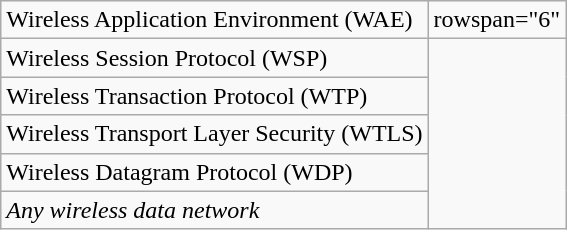<table class="wikitable">
<tr>
<td>Wireless Application Environment (WAE)</td>
<td>rowspan="6" </td>
</tr>
<tr>
<td>Wireless Session Protocol (WSP)</td>
</tr>
<tr>
<td>Wireless Transaction Protocol (WTP)</td>
</tr>
<tr>
<td>Wireless Transport Layer Security (WTLS)</td>
</tr>
<tr>
<td>Wireless Datagram Protocol (WDP)</td>
</tr>
<tr>
<td><em>Any wireless data network</em></td>
</tr>
</table>
